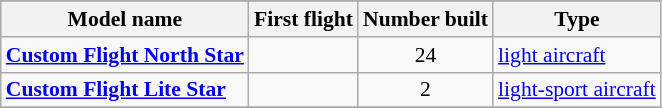<table class="wikitable" align=center style="font-size:90%;">
<tr>
</tr>
<tr style="background:#efefef;">
<th>Model name</th>
<th>First flight</th>
<th>Number built</th>
<th>Type</th>
</tr>
<tr>
<td align=left><strong><a href='#'>Custom Flight North Star</a></strong></td>
<td align=center></td>
<td align=center>24</td>
<td align=left><a href='#'>light aircraft</a></td>
</tr>
<tr>
<td align=left><strong><a href='#'>Custom Flight Lite Star</a></strong></td>
<td align=center></td>
<td align=center>2</td>
<td align=left><a href='#'>light-sport aircraft</a></td>
</tr>
<tr>
</tr>
</table>
